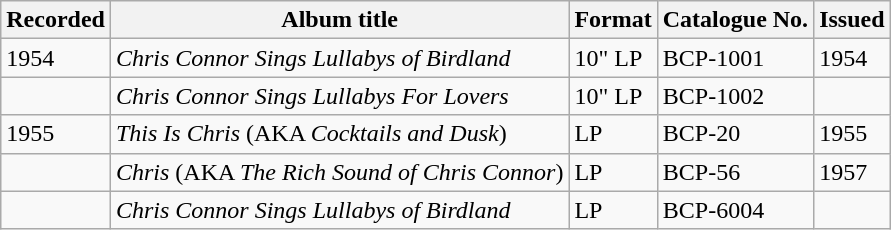<table class="wikitable">
<tr>
<th>Recorded</th>
<th>Album title</th>
<th>Format</th>
<th>Catalogue No.</th>
<th>Issued</th>
</tr>
<tr>
<td>1954</td>
<td><em>Chris Connor Sings Lullabys of Birdland</em></td>
<td>10" LP</td>
<td>BCP-1001</td>
<td>1954</td>
</tr>
<tr>
<td></td>
<td><em>Chris Connor Sings Lullabys For Lovers</em></td>
<td>10" LP</td>
<td>BCP-1002</td>
<td></td>
</tr>
<tr>
<td>1955</td>
<td><em>This Is Chris</em> (AKA <em>Cocktails and Dusk</em>)</td>
<td>LP</td>
<td>BCP-20</td>
<td>1955</td>
</tr>
<tr>
<td></td>
<td><em>Chris</em> (AKA <em>The Rich Sound of Chris Connor</em>)</td>
<td>LP</td>
<td>BCP-56</td>
<td>1957</td>
</tr>
<tr>
<td></td>
<td><em>Chris Connor Sings Lullabys of Birdland</em></td>
<td>LP</td>
<td>BCP-6004</td>
<td></td>
</tr>
</table>
